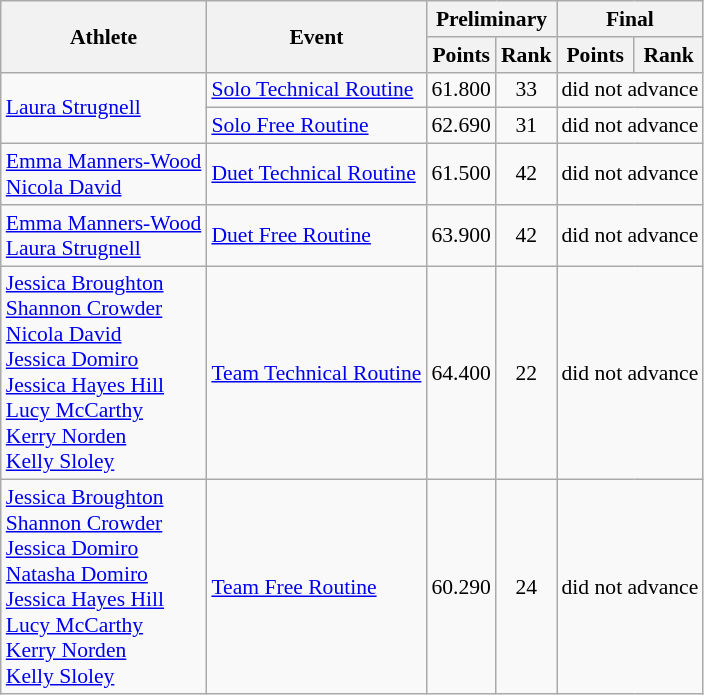<table class=wikitable style="font-size:90%">
<tr>
<th rowspan="2">Athlete</th>
<th rowspan="2">Event</th>
<th colspan="2">Preliminary</th>
<th colspan="2">Final</th>
</tr>
<tr>
<th>Points</th>
<th>Rank</th>
<th>Points</th>
<th>Rank</th>
</tr>
<tr>
<td rowspan="2"><a href='#'>Laura Strugnell</a></td>
<td><a href='#'>Solo Technical Routine</a></td>
<td align=center>61.800</td>
<td align=center>33</td>
<td align=center colspan=2>did not advance</td>
</tr>
<tr>
<td><a href='#'>Solo Free Routine</a></td>
<td align=center>62.690</td>
<td align=center>31</td>
<td align=center colspan=2>did not advance</td>
</tr>
<tr>
<td rowspan="1"><a href='#'>Emma Manners-Wood</a><br><a href='#'>Nicola David</a></td>
<td><a href='#'>Duet Technical Routine</a></td>
<td align=center>61.500</td>
<td align=center>42</td>
<td align=center colspan=2>did not advance</td>
</tr>
<tr>
<td rowspan="1"><a href='#'>Emma Manners-Wood</a><br><a href='#'>Laura Strugnell</a></td>
<td><a href='#'>Duet Free Routine</a></td>
<td align=center>63.900</td>
<td align=center>42</td>
<td align=center colspan=2>did not advance</td>
</tr>
<tr>
<td rowspan="1"><a href='#'>Jessica Broughton</a><br><a href='#'>Shannon Crowder</a><br><a href='#'>Nicola David</a><br><a href='#'>Jessica Domiro</a><br><a href='#'>Jessica Hayes Hill</a><br><a href='#'>Lucy McCarthy</a><br><a href='#'>Kerry Norden</a><br><a href='#'>Kelly Sloley</a></td>
<td><a href='#'>Team Technical Routine</a></td>
<td align=center>64.400</td>
<td align=center>22</td>
<td align=center colspan=2>did not advance</td>
</tr>
<tr>
<td rowspan="1"><a href='#'>Jessica Broughton</a><br><a href='#'>Shannon Crowder</a><br><a href='#'>Jessica Domiro</a><br><a href='#'>Natasha Domiro</a><br><a href='#'>Jessica Hayes Hill</a><br><a href='#'>Lucy McCarthy</a><br><a href='#'>Kerry Norden</a><br><a href='#'>Kelly Sloley</a></td>
<td><a href='#'>Team Free Routine</a></td>
<td align=center>60.290</td>
<td align=center>24</td>
<td align=center colspan=2>did not advance</td>
</tr>
</table>
